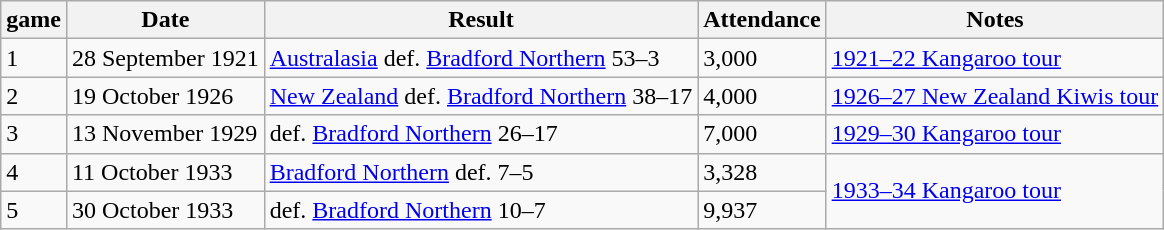<table class="wikitable">
<tr>
<th>game</th>
<th>Date</th>
<th>Result</th>
<th>Attendance</th>
<th>Notes</th>
</tr>
<tr>
<td>1</td>
<td>28 September 1921</td>
<td> <a href='#'>Australasia</a> def.  <a href='#'>Bradford Northern</a> 53–3</td>
<td>3,000</td>
<td><a href='#'>1921–22 Kangaroo tour</a></td>
</tr>
<tr>
<td>2</td>
<td>19 October 1926</td>
<td> <a href='#'>New Zealand</a> def.  <a href='#'>Bradford Northern</a> 38–17</td>
<td>4,000</td>
<td><a href='#'>1926–27 New Zealand Kiwis tour</a></td>
</tr>
<tr>
<td>3</td>
<td>13 November 1929</td>
<td>  def.  <a href='#'>Bradford Northern</a> 26–17</td>
<td>7,000</td>
<td><a href='#'>1929–30 Kangaroo tour</a></td>
</tr>
<tr>
<td>4</td>
<td>11 October 1933</td>
<td> <a href='#'>Bradford Northern</a> def.   7–5</td>
<td>3,328</td>
<td rowspan=2><a href='#'>1933–34 Kangaroo tour</a></td>
</tr>
<tr>
<td>5</td>
<td>30 October 1933</td>
<td>  def.  <a href='#'>Bradford Northern</a> 10–7</td>
<td>9,937</td>
</tr>
</table>
